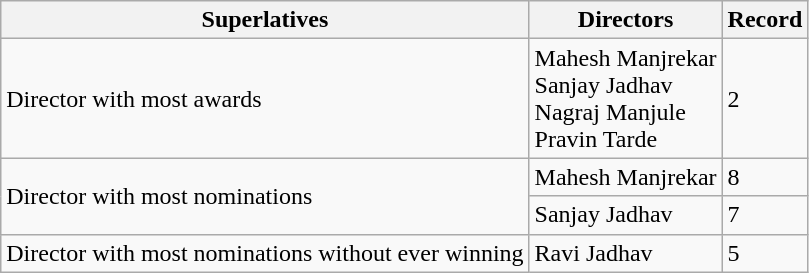<table class="wikitable">
<tr>
<th>Superlatives</th>
<th>Directors</th>
<th>Record</th>
</tr>
<tr>
<td>Director with most awards</td>
<td>Mahesh Manjrekar<br>Sanjay Jadhav<br>Nagraj Manjule<br>Pravin Tarde</td>
<td>2</td>
</tr>
<tr>
<td rowspan="2">Director with most nominations</td>
<td>Mahesh Manjrekar</td>
<td>8</td>
</tr>
<tr>
<td>Sanjay Jadhav</td>
<td>7</td>
</tr>
<tr>
<td>Director with most nominations without ever winning</td>
<td>Ravi Jadhav</td>
<td>5</td>
</tr>
</table>
